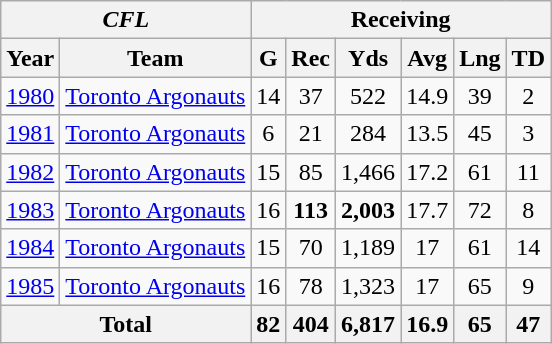<table class="wikitable">
<tr>
<th colspan="2"><strong><em>CFL</em></strong></th>
<th colspan="7">Receiving</th>
</tr>
<tr>
<th>Year</th>
<th>Team</th>
<th>G</th>
<th>Rec</th>
<th>Yds</th>
<th>Avg</th>
<th>Lng</th>
<th>TD</th>
</tr>
<tr style="text-align:center;">
<td><a href='#'>1980</a></td>
<td><a href='#'>Toronto Argonauts</a></td>
<td>14</td>
<td>37</td>
<td>522</td>
<td>14.9</td>
<td>39</td>
<td>2</td>
</tr>
<tr style="text-align:center;">
<td><a href='#'>1981</a></td>
<td><a href='#'>Toronto Argonauts</a></td>
<td>6</td>
<td>21</td>
<td>284</td>
<td>13.5</td>
<td>45</td>
<td>3</td>
</tr>
<tr style="text-align:center;">
<td><a href='#'>1982</a></td>
<td><a href='#'>Toronto Argonauts</a></td>
<td>15</td>
<td>85</td>
<td>1,466</td>
<td>17.2</td>
<td>61</td>
<td>11</td>
</tr>
<tr style="text-align:center;">
<td><a href='#'>1983</a></td>
<td><a href='#'>Toronto Argonauts</a></td>
<td>16</td>
<td><strong>113</strong></td>
<td><strong>2,003</strong></td>
<td>17.7</td>
<td>72</td>
<td>8</td>
</tr>
<tr style="text-align:center;">
<td><a href='#'>1984</a></td>
<td><a href='#'>Toronto Argonauts</a></td>
<td>15</td>
<td>70</td>
<td>1,189</td>
<td>17</td>
<td>61</td>
<td>14</td>
</tr>
<tr style="text-align:center;">
<td><a href='#'>1985</a></td>
<td><a href='#'>Toronto Argonauts</a></td>
<td>16</td>
<td>78</td>
<td>1,323</td>
<td>17</td>
<td>65</td>
<td>9</td>
</tr>
<tr style="text-align:center;">
<th colspan=2><strong>Total</strong></th>
<th>82</th>
<th>404</th>
<th>6,817</th>
<th>16.9</th>
<th>65</th>
<th>47</th>
</tr>
</table>
